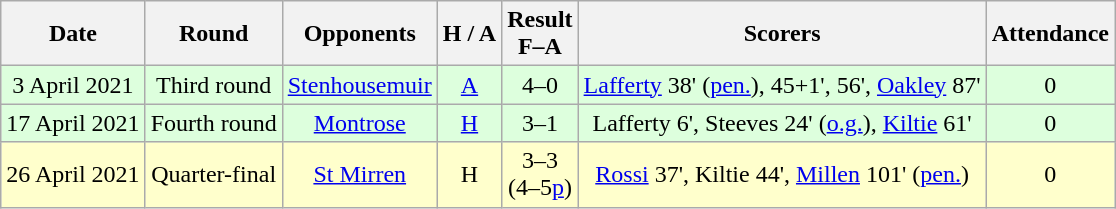<table class="wikitable" style="text-align:center">
<tr>
<th>Date</th>
<th>Round</th>
<th>Opponents</th>
<th>H / A</th>
<th>Result<br>F–A</th>
<th>Scorers</th>
<th>Attendance</th>
</tr>
<tr bgcolor=#ddffdd>
<td>3 April 2021</td>
<td>Third round</td>
<td><a href='#'>Stenhousemuir</a></td>
<td><a href='#'>A</a></td>
<td>4–0</td>
<td><a href='#'>Lafferty</a> 38' (<a href='#'>pen.</a>), 45+1', 56', <a href='#'>Oakley</a> 87'</td>
<td>0</td>
</tr>
<tr bgcolor=#ddffdd>
<td>17 April 2021</td>
<td>Fourth round</td>
<td><a href='#'>Montrose</a></td>
<td><a href='#'>H</a></td>
<td>3–1</td>
<td>Lafferty 6', Steeves 24' (<a href='#'>o.g.</a>), <a href='#'>Kiltie</a> 61'</td>
<td>0</td>
</tr>
<tr bgcolor=#ffffcc>
<td>26 April 2021</td>
<td>Quarter-final</td>
<td><a href='#'>St Mirren</a></td>
<td>H</td>
<td>3–3 <br>(4–5<a href='#'>p</a>)</td>
<td><a href='#'>Rossi</a> 37', Kiltie 44', <a href='#'>Millen</a> 101' (<a href='#'>pen.</a>)</td>
<td>0</td>
</tr>
</table>
